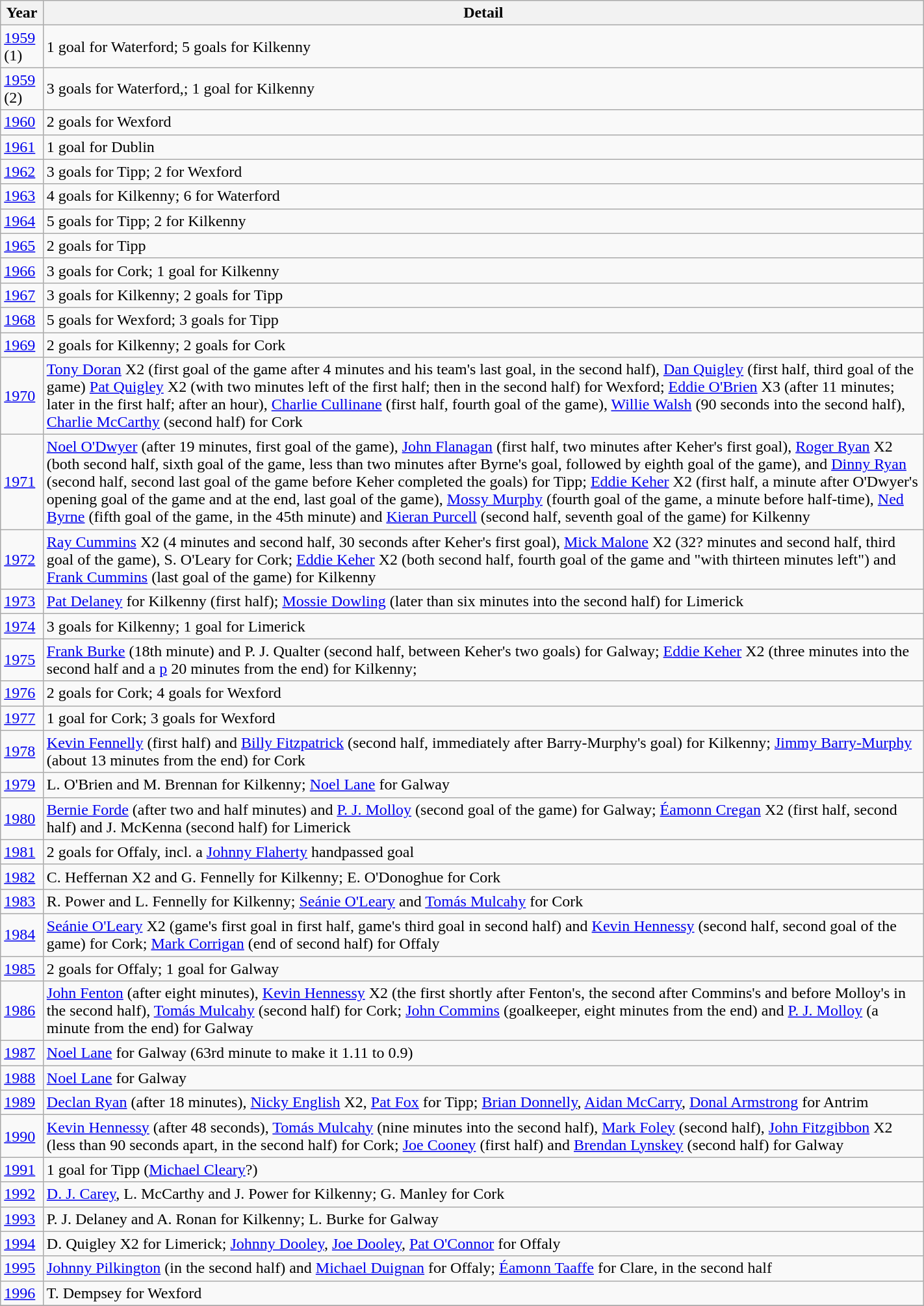<table class="wikitable sortable" width="75%">
<tr>
<th>Year</th>
<th>Detail</th>
</tr>
<tr>
<td><a href='#'>1959</a> (1)</td>
<td>1 goal for Waterford; 5 goals for Kilkenny</td>
</tr>
<tr>
<td><a href='#'>1959</a> (2)</td>
<td>3 goals for Waterford,; 1 goal for Kilkenny</td>
</tr>
<tr>
<td><a href='#'>1960</a></td>
<td>2 goals for Wexford</td>
</tr>
<tr>
<td><a href='#'>1961</a></td>
<td>1 goal for Dublin</td>
</tr>
<tr>
<td><a href='#'>1962</a></td>
<td>3 goals for Tipp; 2 for Wexford</td>
</tr>
<tr>
<td><a href='#'>1963</a></td>
<td>4 goals for Kilkenny; 6 for Waterford</td>
</tr>
<tr>
<td><a href='#'>1964</a></td>
<td>5 goals for Tipp; 2 for Kilkenny</td>
</tr>
<tr>
<td><a href='#'>1965</a></td>
<td>2 goals for Tipp</td>
</tr>
<tr>
<td><a href='#'>1966</a></td>
<td>3 goals for Cork; 1 goal for Kilkenny</td>
</tr>
<tr>
<td><a href='#'>1967</a></td>
<td>3 goals for Kilkenny; 2 goals for Tipp</td>
</tr>
<tr>
<td><a href='#'>1968</a></td>
<td>5 goals for Wexford; 3 goals for Tipp</td>
</tr>
<tr>
<td><a href='#'>1969</a></td>
<td>2 goals for Kilkenny; 2 goals for Cork</td>
</tr>
<tr>
<td><a href='#'>1970</a></td>
<td><a href='#'>Tony Doran</a> X2 (first goal of the game after 4 minutes and his team's last goal, in the second half), <a href='#'>Dan Quigley</a> (first half, third goal of the game) <a href='#'>Pat Quigley</a> X2 (with two minutes left of the first half; then in the second half) for Wexford; <a href='#'>Eddie O'Brien</a> X3 (after 11 minutes; later in the first half; after an hour), <a href='#'>Charlie Cullinane</a> (first half, fourth goal of the game), <a href='#'>Willie Walsh</a> (90 seconds into the second half), <a href='#'>Charlie McCarthy</a> (second half) for Cork</td>
</tr>
<tr>
<td><a href='#'>1971</a></td>
<td><a href='#'>Noel O'Dwyer</a> (after 19 minutes, first goal of the game), <a href='#'>John Flanagan</a> (first half, two minutes after Keher's first goal), <a href='#'>Roger Ryan</a> X2 (both second half, sixth goal of the game, less than two minutes after Byrne's goal, followed by eighth goal of the game), and <a href='#'>Dinny Ryan</a> (second half, second last goal of the game before Keher completed the goals) for Tipp; <a href='#'>Eddie Keher</a> X2 (first half, a minute after O'Dwyer's opening goal of the game and at the end, last goal of the game), <a href='#'>Mossy Murphy</a> (fourth goal of the game, a minute before half-time), <a href='#'>Ned Byrne</a> (fifth goal of the game, in the 45th minute) and <a href='#'>Kieran Purcell</a> (second half, seventh goal of the game) for Kilkenny</td>
</tr>
<tr>
<td><a href='#'>1972</a></td>
<td><a href='#'>Ray Cummins</a> X2 (4 minutes and second half, 30 seconds after Keher's first goal), <a href='#'>Mick Malone</a> X2 (32? minutes and second half, third goal of the game), S. O'Leary for Cork; <a href='#'>Eddie Keher</a> X2 (both second half, fourth goal of the game and "with thirteen minutes left") and <a href='#'>Frank Cummins</a> (last goal of the game) for Kilkenny</td>
</tr>
<tr>
<td><a href='#'>1973</a></td>
<td><a href='#'>Pat Delaney</a> for Kilkenny (first half); <a href='#'>Mossie Dowling</a> (later than six minutes into the second half) for Limerick</td>
</tr>
<tr>
<td><a href='#'>1974</a></td>
<td>3 goals for Kilkenny; 1 goal for Limerick</td>
</tr>
<tr>
<td><a href='#'>1975</a></td>
<td><a href='#'>Frank Burke</a> (18th minute) and P. J. Qualter (second half, between Keher's two goals) for Galway; <a href='#'>Eddie Keher</a> X2 (three minutes into the second half and a <a href='#'>p</a> 20 minutes from the end) for Kilkenny;</td>
</tr>
<tr>
<td><a href='#'>1976</a></td>
<td>2 goals for Cork; 4 goals for Wexford</td>
</tr>
<tr>
<td><a href='#'>1977</a></td>
<td>1 goal for Cork; 3 goals for Wexford</td>
</tr>
<tr>
<td><a href='#'>1978</a></td>
<td><a href='#'>Kevin Fennelly</a> (first half) and <a href='#'>Billy Fitzpatrick</a> (second half, immediately after Barry-Murphy's goal) for Kilkenny; <a href='#'>Jimmy Barry-Murphy</a> (about 13 minutes from the end) for Cork</td>
</tr>
<tr>
<td><a href='#'>1979</a></td>
<td>L. O'Brien and M. Brennan for Kilkenny; <a href='#'>Noel Lane</a> for Galway</td>
</tr>
<tr>
<td><a href='#'>1980</a></td>
<td><a href='#'>Bernie Forde</a> (after two and half minutes) and <a href='#'>P. J. Molloy</a> (second goal of the game) for Galway; <a href='#'>Éamonn Cregan</a> X2 (first half, second half) and J. McKenna (second half) for Limerick</td>
</tr>
<tr>
<td><a href='#'>1981</a></td>
<td>2 goals for Offaly, incl. a <a href='#'>Johnny Flaherty</a> handpassed goal</td>
</tr>
<tr>
<td><a href='#'>1982</a></td>
<td>C. Heffernan X2 and G. Fennelly for Kilkenny;  E. O'Donoghue for Cork</td>
</tr>
<tr>
<td><a href='#'>1983</a></td>
<td>R. Power and L. Fennelly for Kilkenny; <a href='#'>Seánie O'Leary</a> and <a href='#'>Tomás Mulcahy</a> for Cork</td>
</tr>
<tr>
<td><a href='#'>1984</a></td>
<td><a href='#'>Seánie O'Leary</a> X2 (game's first goal in first half, game's third goal in second half) and <a href='#'>Kevin Hennessy</a> (second half, second goal of the game) for Cork; <a href='#'>Mark Corrigan</a> (end of second half) for Offaly</td>
</tr>
<tr>
<td><a href='#'>1985</a></td>
<td>2 goals for Offaly; 1 goal for Galway</td>
</tr>
<tr>
<td><a href='#'>1986</a></td>
<td><a href='#'>John Fenton</a> (after eight minutes), <a href='#'>Kevin Hennessy</a> X2 (the first shortly after Fenton's, the second after Commins's and before Molloy's in the second half), <a href='#'>Tomás Mulcahy</a> (second half) for Cork; <a href='#'>John Commins</a> (goalkeeper, eight minutes from the end) and <a href='#'>P. J. Molloy</a> (a minute from the end) for Galway</td>
</tr>
<tr>
<td><a href='#'>1987</a></td>
<td><a href='#'>Noel Lane</a> for Galway (63rd minute to make it 1.11 to 0.9)</td>
</tr>
<tr>
<td><a href='#'>1988</a></td>
<td><a href='#'>Noel Lane</a> for Galway</td>
</tr>
<tr>
<td><a href='#'>1989</a></td>
<td><a href='#'>Declan Ryan</a> (after 18 minutes), <a href='#'>Nicky English</a> X2, <a href='#'>Pat Fox</a> for Tipp; <a href='#'>Brian Donnelly</a>, <a href='#'>Aidan McCarry</a>, <a href='#'>Donal Armstrong</a> for Antrim</td>
</tr>
<tr>
<td><a href='#'>1990</a></td>
<td><a href='#'>Kevin Hennessy</a> (after 48 seconds), <a href='#'>Tomás Mulcahy</a> (nine minutes into the second half), <a href='#'>Mark Foley</a> (second half), <a href='#'>John Fitzgibbon</a> X2 (less than 90 seconds apart, in the second half) for Cork; <a href='#'>Joe Cooney</a> (first half) and <a href='#'>Brendan Lynskey</a> (second half) for Galway</td>
</tr>
<tr>
<td><a href='#'>1991</a></td>
<td>1 goal for Tipp (<a href='#'>Michael Cleary</a>?)</td>
</tr>
<tr>
<td><a href='#'>1992</a></td>
<td><a href='#'>D. J. Carey</a>, L. McCarthy and J. Power for Kilkenny; G. Manley for Cork</td>
</tr>
<tr>
<td><a href='#'>1993</a></td>
<td>P. J. Delaney and A. Ronan for Kilkenny; L. Burke for Galway</td>
</tr>
<tr>
<td><a href='#'>1994</a></td>
<td>D. Quigley X2 for Limerick; <a href='#'>Johnny Dooley</a>, <a href='#'>Joe Dooley</a>, <a href='#'>Pat O'Connor</a> for Offaly</td>
</tr>
<tr>
<td><a href='#'>1995</a></td>
<td><a href='#'>Johnny Pilkington</a> (in the second half) and <a href='#'>Michael Duignan</a> for Offaly; <a href='#'>Éamonn Taaffe</a> for Clare, in the second half</td>
</tr>
<tr>
<td><a href='#'>1996</a></td>
<td>T. Dempsey for Wexford</td>
</tr>
<tr>
</tr>
</table>
